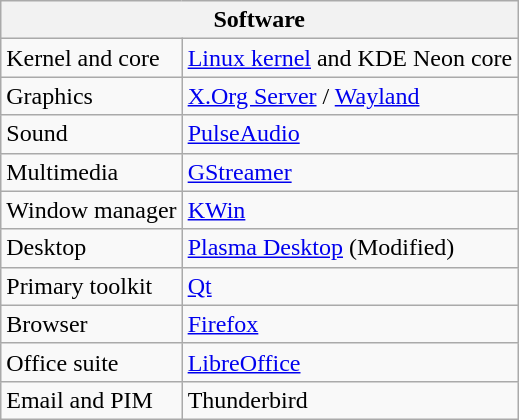<table class="wikitable">
<tr>
<th colspan="2">Software</th>
</tr>
<tr>
<td>Kernel and core</td>
<td><a href='#'>Linux kernel</a> and KDE Neon core</td>
</tr>
<tr>
<td>Graphics</td>
<td><a href='#'>X.Org Server</a> / <a href='#'>Wayland</a></td>
</tr>
<tr>
<td>Sound</td>
<td><a href='#'>PulseAudio</a></td>
</tr>
<tr>
<td>Multimedia</td>
<td><a href='#'>GStreamer</a></td>
</tr>
<tr>
<td>Window manager</td>
<td><a href='#'>KWin</a></td>
</tr>
<tr>
<td>Desktop</td>
<td><a href='#'>Plasma Desktop</a> (Modified)</td>
</tr>
<tr>
<td>Primary toolkit</td>
<td><a href='#'>Qt</a></td>
</tr>
<tr>
<td>Browser</td>
<td><a href='#'>Firefox</a></td>
</tr>
<tr>
<td>Office suite</td>
<td><a href='#'>LibreOffice</a></td>
</tr>
<tr>
<td>Email and PIM</td>
<td>Thunderbird</td>
</tr>
</table>
